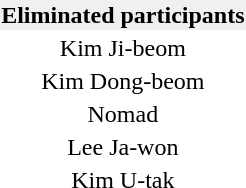<table class="toccolours" align="right" style="margin:0 0 1em 1em;font-size:100%;text-align:center;background:transparent;">
<tr style="border-bottom:solid 3px;">
<th colspan="2" bgcolor="#f0f0f0">Eliminated participants</th>
</tr>
<tr align="center">
<td>Kim Ji-beom</td>
</tr>
<tr align=center>
<td>Kim Dong-beom</td>
</tr>
<tr align=center>
<td>Nomad</td>
</tr>
<tr align=center>
<td>Lee Ja-won</td>
</tr>
<tr align=center>
<td>Kim U-tak</td>
</tr>
</table>
